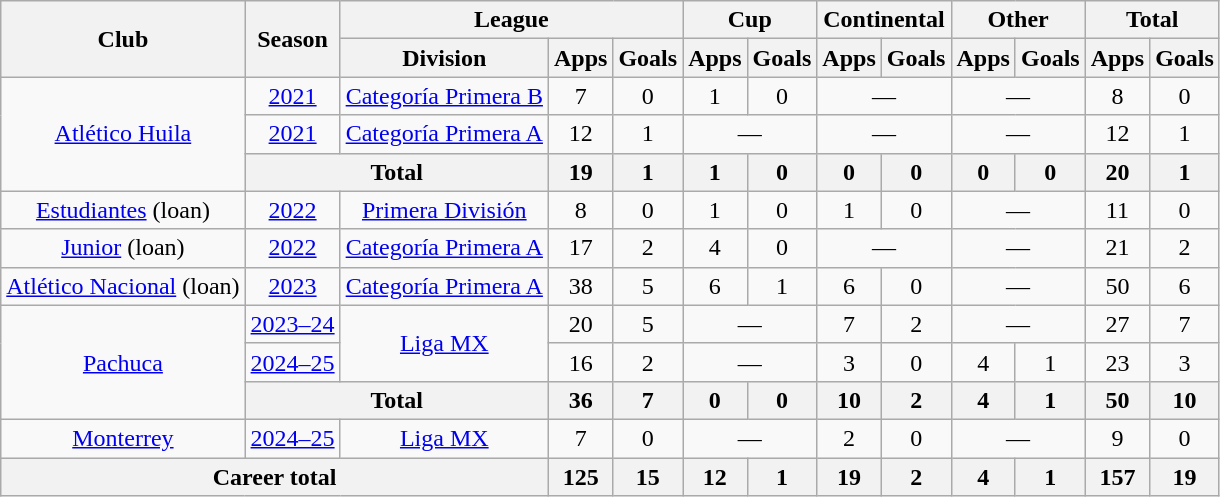<table class="wikitable" style="text-align: center;">
<tr>
<th rowspan="2">Club</th>
<th rowspan="2">Season</th>
<th colspan="3">League</th>
<th colspan="2">Cup</th>
<th colspan="2">Continental</th>
<th colspan="2">Other</th>
<th colspan="2">Total</th>
</tr>
<tr>
<th>Division</th>
<th>Apps</th>
<th>Goals</th>
<th>Apps</th>
<th>Goals</th>
<th>Apps</th>
<th>Goals</th>
<th>Apps</th>
<th>Goals</th>
<th>Apps</th>
<th>Goals</th>
</tr>
<tr>
<td rowspan="3"><a href='#'>Atlético Huila</a></td>
<td><a href='#'>2021</a></td>
<td><a href='#'>Categoría Primera B</a></td>
<td>7</td>
<td>0</td>
<td>1</td>
<td>0</td>
<td colspan="2">—</td>
<td colspan="2">—</td>
<td>8</td>
<td>0</td>
</tr>
<tr>
<td><a href='#'>2021</a></td>
<td><a href='#'>Categoría Primera A</a></td>
<td>12</td>
<td>1</td>
<td colspan=2>—</td>
<td colspan="2">—</td>
<td colspan="2">—</td>
<td>12</td>
<td>1</td>
</tr>
<tr>
<th colspan="2">Total</th>
<th>19</th>
<th>1</th>
<th>1</th>
<th>0</th>
<th>0</th>
<th>0</th>
<th>0</th>
<th>0</th>
<th>20</th>
<th>1</th>
</tr>
<tr>
<td rowspan="1"><a href='#'>Estudiantes</a> (loan)</td>
<td><a href='#'>2022</a></td>
<td><a href='#'>Primera División</a></td>
<td>8</td>
<td>0</td>
<td>1</td>
<td>0</td>
<td>1</td>
<td>0</td>
<td colspan="2">—</td>
<td>11</td>
<td>0</td>
</tr>
<tr>
<td rowspan="1"><a href='#'>Junior</a> (loan)</td>
<td><a href='#'>2022</a></td>
<td><a href='#'>Categoría Primera A</a></td>
<td>17</td>
<td>2</td>
<td>4</td>
<td>0</td>
<td colspan="2">—</td>
<td colspan="2">—</td>
<td>21</td>
<td>2</td>
</tr>
<tr>
<td rowspan="1"><a href='#'>Atlético Nacional</a> (loan)</td>
<td><a href='#'>2023</a></td>
<td><a href='#'>Categoría Primera A</a></td>
<td>38</td>
<td>5</td>
<td>6</td>
<td>1</td>
<td>6</td>
<td>0</td>
<td colspan="2">—</td>
<td>50</td>
<td>6</td>
</tr>
<tr>
<td rowspan="3"><a href='#'>Pachuca</a></td>
<td><a href='#'>2023–24</a></td>
<td rowspan="2"><a href='#'>Liga MX</a></td>
<td>20</td>
<td>5</td>
<td colspan="2">—</td>
<td>7</td>
<td>2</td>
<td colspan="2">—</td>
<td>27</td>
<td>7</td>
</tr>
<tr>
<td><a href='#'>2024–25</a></td>
<td>16</td>
<td>2</td>
<td colspan="2">—</td>
<td>3</td>
<td>0</td>
<td>4</td>
<td>1</td>
<td>23</td>
<td>3</td>
</tr>
<tr>
<th colspan="2">Total</th>
<th>36</th>
<th>7</th>
<th>0</th>
<th>0</th>
<th>10</th>
<th>2</th>
<th>4</th>
<th>1</th>
<th>50</th>
<th>10</th>
</tr>
<tr>
<td><a href='#'>Monterrey</a></td>
<td><a href='#'>2024–25</a></td>
<td><a href='#'>Liga MX</a></td>
<td>7</td>
<td>0</td>
<td colspan="2">—</td>
<td>2</td>
<td>0</td>
<td colspan="2">—</td>
<td>9</td>
<td>0</td>
</tr>
<tr>
<th colspan="3"><strong>Career total</strong></th>
<th>125</th>
<th>15</th>
<th>12</th>
<th>1</th>
<th>19</th>
<th>2</th>
<th>4</th>
<th>1</th>
<th>157</th>
<th>19</th>
</tr>
</table>
